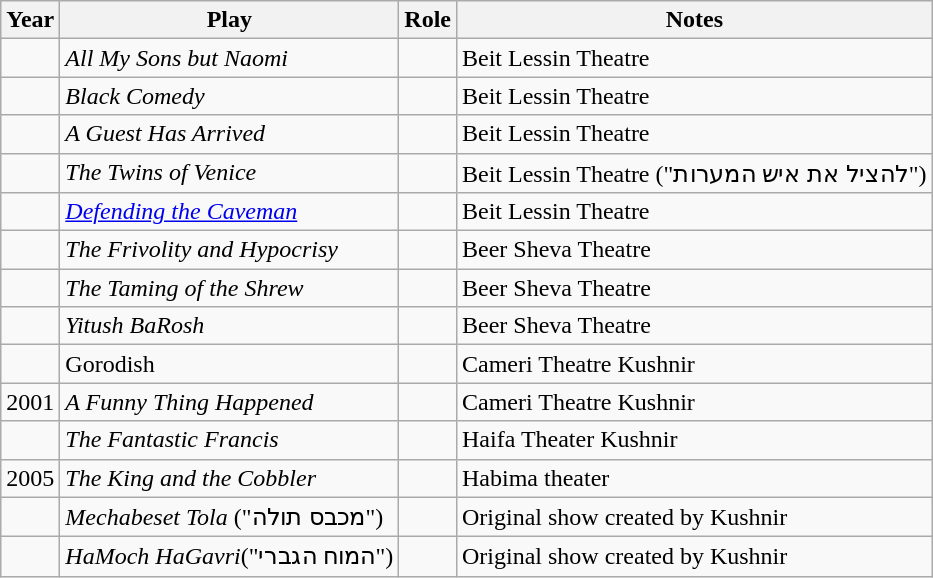<table class="wikitable sortable">
<tr>
<th>Year</th>
<th>Play</th>
<th>Role</th>
<th class="unsortable">Notes</th>
</tr>
<tr>
<td></td>
<td><em>All My Sons but Naomi</em></td>
<td></td>
<td>Beit Lessin Theatre</td>
</tr>
<tr>
<td></td>
<td><em>Black Comedy</em></td>
<td></td>
<td>Beit Lessin Theatre</td>
</tr>
<tr>
<td></td>
<td><em>A Guest Has Arrived</em></td>
<td></td>
<td>Beit Lessin Theatre</td>
</tr>
<tr>
<td></td>
<td><em>The Twins of Venice</em></td>
<td></td>
<td>Beit Lessin Theatre ("להציל את איש המערות")</td>
</tr>
<tr>
<td></td>
<td><em><a href='#'>Defending the Caveman</a></em></td>
<td></td>
<td>Beit Lessin Theatre</td>
</tr>
<tr>
<td></td>
<td><em>The Frivolity and Hypocrisy</em></td>
<td></td>
<td>Beer Sheva Theatre</td>
</tr>
<tr>
<td></td>
<td><em>The Taming of the Shrew</em></td>
<td></td>
<td>Beer Sheva Theatre</td>
</tr>
<tr>
<td></td>
<td><em>Yitush BaRosh</em></td>
<td></td>
<td>Beer Sheva Theatre</td>
</tr>
<tr>
<td></td>
<td>Gorodish</td>
<td></td>
<td>Cameri Theatre Kushnir</td>
</tr>
<tr>
<td>2001</td>
<td><em>A Funny Thing Happened</em></td>
<td></td>
<td>Cameri Theatre Kushnir</td>
</tr>
<tr>
<td></td>
<td><em>The Fantastic Francis</em></td>
<td></td>
<td>Haifa Theater Kushnir</td>
</tr>
<tr>
<td>2005</td>
<td><em>The King and the Cobbler</em></td>
<td></td>
<td>Habima theater</td>
</tr>
<tr>
<td></td>
<td><em>Mechabeset Tola</em> ("מכבס תולה")</td>
<td></td>
<td>Original show created by Kushnir</td>
</tr>
<tr>
<td></td>
<td><em>HaMoch HaGavri</em>("המוח הגברי")</td>
<td></td>
<td>Original show created by Kushnir</td>
</tr>
</table>
